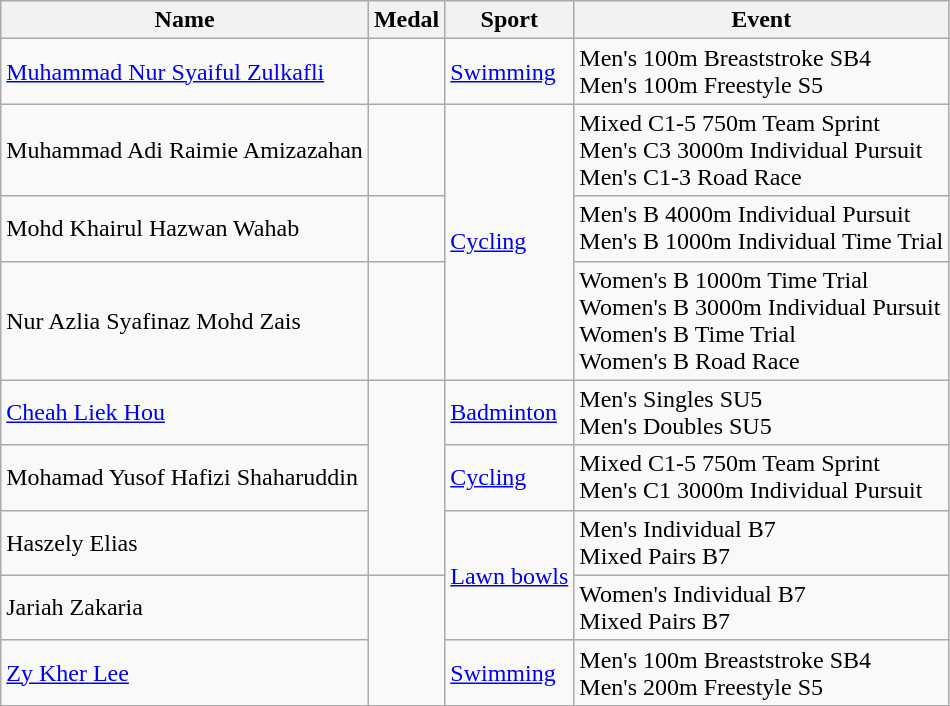<table class="wikitable sortable" style="font-size'90%">
<tr>
<th>Name</th>
<th>Medal</th>
<th>Sport</th>
<th>Event</th>
</tr>
<tr>
<td><a href='#'>Muhammad Nur Syaiful Zulkafli</a></td>
<td><br></td>
<td><a href='#'>Swimming</a></td>
<td>Men's 100m Breaststroke SB4<br>Men's 100m Freestyle S5</td>
</tr>
<tr>
<td>Muhammad Adi Raimie Amizazahan</td>
<td><br><br></td>
<td rowspan="3"><a href='#'>Cycling</a></td>
<td>Mixed C1-5 750m Team Sprint<br>Men's C3 3000m Individual Pursuit<br>Men's C1-3 Road Race</td>
</tr>
<tr>
<td>Mohd Khairul Hazwan Wahab</td>
<td><br></td>
<td>Men's B 4000m Individual Pursuit<br>Men's B 1000m Individual Time Trial</td>
</tr>
<tr>
<td>Nur Azlia Syafinaz Mohd Zais</td>
<td><br><br><br></td>
<td>Women's B 1000m Time Trial<br>Women's B 3000m Individual Pursuit<br>Women's B Time Trial<br>Women's B Road Race</td>
</tr>
<tr>
<td><a href='#'>Cheah Liek Hou</a></td>
<td rowspan="3"><br></td>
<td><a href='#'>Badminton</a></td>
<td>Men's Singles SU5<br>Men's Doubles SU5</td>
</tr>
<tr>
<td>Mohamad Yusof Hafizi Shaharuddin</td>
<td><a href='#'>Cycling</a></td>
<td>Mixed C1-5 750m Team Sprint<br>Men's C1 3000m Individual Pursuit</td>
</tr>
<tr>
<td>Haszely Elias</td>
<td rowspan="2"><a href='#'>Lawn bowls</a></td>
<td>Men's Individual B7<br>Mixed Pairs B7</td>
</tr>
<tr>
<td>Jariah Zakaria</td>
<td rowspan="2"><br></td>
<td>Women's Individual B7<br>Mixed Pairs B7</td>
</tr>
<tr>
<td><a href='#'>Zy Kher Lee</a></td>
<td><a href='#'>Swimming</a></td>
<td>Men's 100m Breaststroke SB4<br>Men's 200m Freestyle S5</td>
</tr>
</table>
